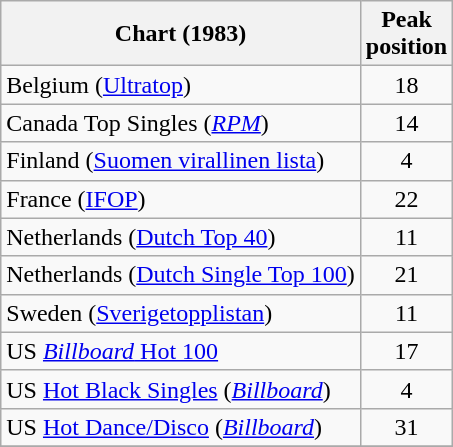<table class="wikitable sortable">
<tr>
<th>Chart (1983)</th>
<th>Peak<br>position</th>
</tr>
<tr>
<td>Belgium (<a href='#'>Ultratop</a>)</td>
<td style="text-align:center;">18</td>
</tr>
<tr>
<td>Canada Top Singles (<em><a href='#'>RPM</a></em>)</td>
<td style="text-align:center;">14</td>
</tr>
<tr>
<td>Finland (<a href='#'>Suomen virallinen lista</a>)</td>
<td align="center">4</td>
</tr>
<tr>
<td>France (<a href='#'>IFOP</a>)</td>
<td align="center">22</td>
</tr>
<tr>
<td>Netherlands (<a href='#'>Dutch Top 40</a>)</td>
<td style="text-align:center;">11</td>
</tr>
<tr>
<td>Netherlands (<a href='#'>Dutch Single Top 100</a>)</td>
<td style="text-align:center;">21</td>
</tr>
<tr>
<td>Sweden (<a href='#'>Sverigetopplistan</a>)</td>
<td style="text-align:center;">11</td>
</tr>
<tr>
<td>US <a href='#'><em>Billboard</em> Hot 100</a></td>
<td style="text-align:center;">17</td>
</tr>
<tr>
<td>US <a href='#'>Hot Black Singles</a> (<a href='#'><em>Billboard</em></a>)</td>
<td style="text-align:center;">4</td>
</tr>
<tr>
<td>US <a href='#'>Hot Dance/Disco</a> (<a href='#'><em>Billboard</em></a>)</td>
<td style="text-align:center;">31</td>
</tr>
<tr>
</tr>
</table>
